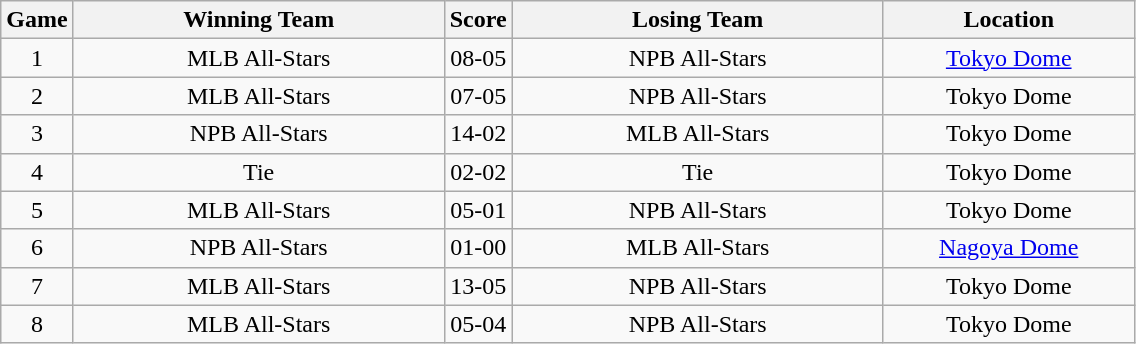<table class="wikitable">
<tr>
<th>Game</th>
<th>Winning Team</th>
<th>Score</th>
<th>Losing Team</th>
<th>Location</th>
</tr>
<tr>
<td style="width: 2em; text-align:center">1</td>
<td style="width:15em; text-align:center">MLB All-Stars</td>
<td style="width: 2em; text-align:center">08-05</td>
<td style="width:15em; text-align:center">NPB All-Stars</td>
<td style="width:10em; text-align:center"><a href='#'>Tokyo Dome</a></td>
</tr>
<tr>
<td style="text-align:center">2</td>
<td style="text-align:center">MLB All-Stars</td>
<td style="text-align:center">07-05</td>
<td style="text-align:center">NPB All-Stars</td>
<td style="text-align:center">Tokyo Dome</td>
</tr>
<tr>
<td style="text-align:center">3</td>
<td style="text-align:center">NPB All-Stars</td>
<td style="text-align:center">14-02</td>
<td style="text-align:center">MLB All-Stars</td>
<td style="text-align:center">Tokyo Dome</td>
</tr>
<tr>
<td style="text-align:center">4</td>
<td style="text-align:center">Tie</td>
<td style="text-align:center">02-02</td>
<td style="text-align:center">Tie</td>
<td style="text-align:center">Tokyo Dome</td>
</tr>
<tr>
<td style="text-align:center">5</td>
<td style="text-align:center">MLB All-Stars</td>
<td style="text-align:center">05-01</td>
<td style="text-align:center">NPB All-Stars</td>
<td style="text-align:center">Tokyo Dome</td>
</tr>
<tr>
<td style="text-align:center">6</td>
<td style="text-align:center">NPB All-Stars</td>
<td style="text-align:center">01-00</td>
<td style="text-align:center">MLB All-Stars</td>
<td style="text-align:center"><a href='#'>Nagoya Dome</a></td>
</tr>
<tr>
<td style="text-align:center">7</td>
<td style="text-align:center">MLB All-Stars</td>
<td style="text-align:center">13-05</td>
<td style="text-align:center">NPB All-Stars</td>
<td style="text-align:center">Tokyo Dome</td>
</tr>
<tr>
<td style="text-align:center">8</td>
<td style="text-align:center">MLB All-Stars</td>
<td style="text-align:center">05-04</td>
<td style="text-align:center">NPB All-Stars</td>
<td style="text-align:center">Tokyo Dome</td>
</tr>
</table>
